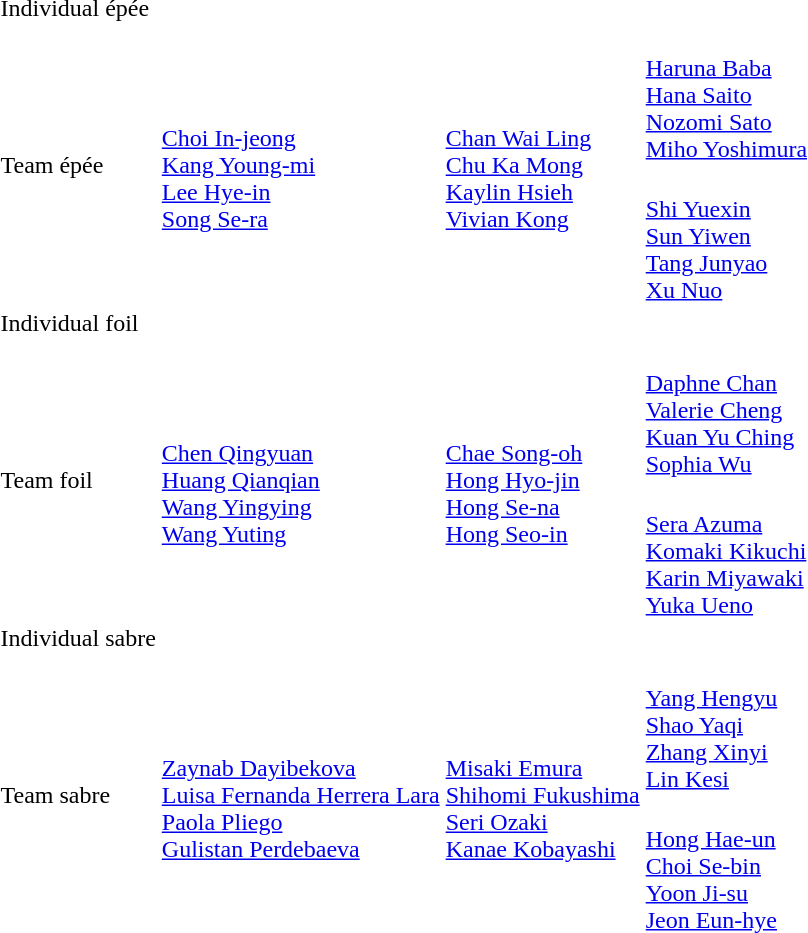<table>
<tr>
<td rowspan=2>Individual épée<br></td>
<td rowspan=2></td>
<td rowspan=2></td>
<td></td>
</tr>
<tr>
<td></td>
</tr>
<tr>
<td rowspan=2>Team épée<br></td>
<td rowspan=2><br><a href='#'>Choi In-jeong</a><br><a href='#'>Kang Young-mi</a><br><a href='#'>Lee Hye-in</a><br><a href='#'>Song Se-ra</a></td>
<td rowspan=2><br><a href='#'>Chan Wai Ling</a><br><a href='#'>Chu Ka Mong</a><br><a href='#'>Kaylin Hsieh</a><br><a href='#'>Vivian Kong</a></td>
<td><br><a href='#'>Haruna Baba</a><br><a href='#'>Hana Saito</a><br><a href='#'>Nozomi Sato</a><br><a href='#'>Miho Yoshimura</a></td>
</tr>
<tr>
<td><br><a href='#'>Shi Yuexin</a><br><a href='#'>Sun Yiwen</a><br><a href='#'>Tang Junyao</a><br><a href='#'>Xu Nuo</a></td>
</tr>
<tr>
<td rowspan=2>Individual foil<br></td>
<td rowspan=2></td>
<td rowspan=2></td>
<td></td>
</tr>
<tr>
<td></td>
</tr>
<tr>
<td rowspan=2>Team foil<br></td>
<td rowspan=2><br><a href='#'>Chen Qingyuan</a><br><a href='#'>Huang Qianqian</a><br><a href='#'>Wang Yingying</a><br><a href='#'>Wang Yuting</a></td>
<td rowspan=2><br><a href='#'>Chae Song-oh</a><br><a href='#'>Hong Hyo-jin</a><br><a href='#'>Hong Se-na</a><br><a href='#'>Hong Seo-in</a></td>
<td><br><a href='#'>Daphne Chan</a><br><a href='#'>Valerie Cheng</a><br><a href='#'>Kuan Yu Ching</a><br><a href='#'>Sophia Wu</a></td>
</tr>
<tr>
<td><br><a href='#'>Sera Azuma</a><br><a href='#'>Komaki Kikuchi</a><br><a href='#'>Karin Miyawaki</a><br><a href='#'>Yuka Ueno</a></td>
</tr>
<tr>
<td rowspan=2>Individual sabre<br></td>
<td rowspan=2></td>
<td rowspan=2></td>
<td></td>
</tr>
<tr>
<td></td>
</tr>
<tr>
<td rowspan=2>Team sabre<br></td>
<td rowspan=2><br><a href='#'>Zaynab Dayibekova</a><br><a href='#'>Luisa Fernanda Herrera Lara</a><br><a href='#'>Paola Pliego</a><br><a href='#'>Gulistan Perdebaeva</a></td>
<td rowspan=2><br><a href='#'>Misaki Emura</a><br><a href='#'>Shihomi Fukushima</a><br><a href='#'>Seri Ozaki</a><br><a href='#'>Kanae Kobayashi</a></td>
<td><br><a href='#'>Yang Hengyu</a><br><a href='#'>Shao Yaqi</a><br><a href='#'>Zhang Xinyi</a><br><a href='#'>Lin Kesi</a></td>
</tr>
<tr>
<td><br><a href='#'>Hong Hae-un</a><br><a href='#'>Choi Se-bin</a><br><a href='#'>Yoon Ji-su</a><br><a href='#'>Jeon Eun-hye</a></td>
</tr>
</table>
